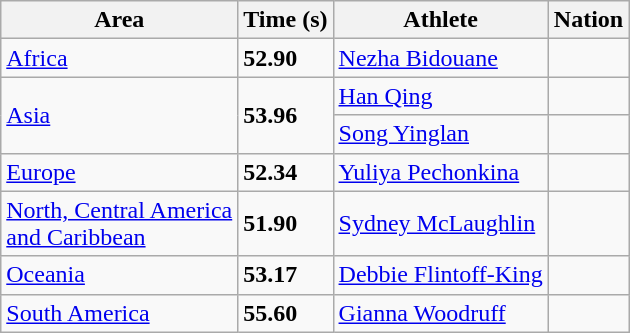<table class="wikitable">
<tr>
<th>Area</th>
<th>Time (s)</th>
<th>Athlete</th>
<th>Nation</th>
</tr>
<tr>
<td><a href='#'>Africa</a> </td>
<td><strong>52.90</strong></td>
<td><a href='#'>Nezha Bidouane</a></td>
<td></td>
</tr>
<tr>
<td rowspan=2><a href='#'>Asia</a> </td>
<td rowspan=2><strong>53.96</strong></td>
<td><a href='#'>Han Qing</a></td>
<td></td>
</tr>
<tr>
<td><a href='#'>Song Yinglan</a></td>
<td></td>
</tr>
<tr>
<td><a href='#'>Europe</a> </td>
<td><strong>52.34</strong></td>
<td><a href='#'>Yuliya Pechonkina</a></td>
<td></td>
</tr>
<tr>
<td><a href='#'>North, Central America<br> and Caribbean</a> </td>
<td><strong>51.90</strong> </td>
<td><a href='#'>Sydney McLaughlin</a></td>
<td></td>
</tr>
<tr>
<td><a href='#'>Oceania</a> </td>
<td><strong>53.17</strong></td>
<td><a href='#'>Debbie Flintoff-King</a></td>
<td></td>
</tr>
<tr>
<td><a href='#'>South America</a> </td>
<td><strong>55.60</strong></td>
<td><a href='#'>Gianna Woodruff</a></td>
<td></td>
</tr>
</table>
